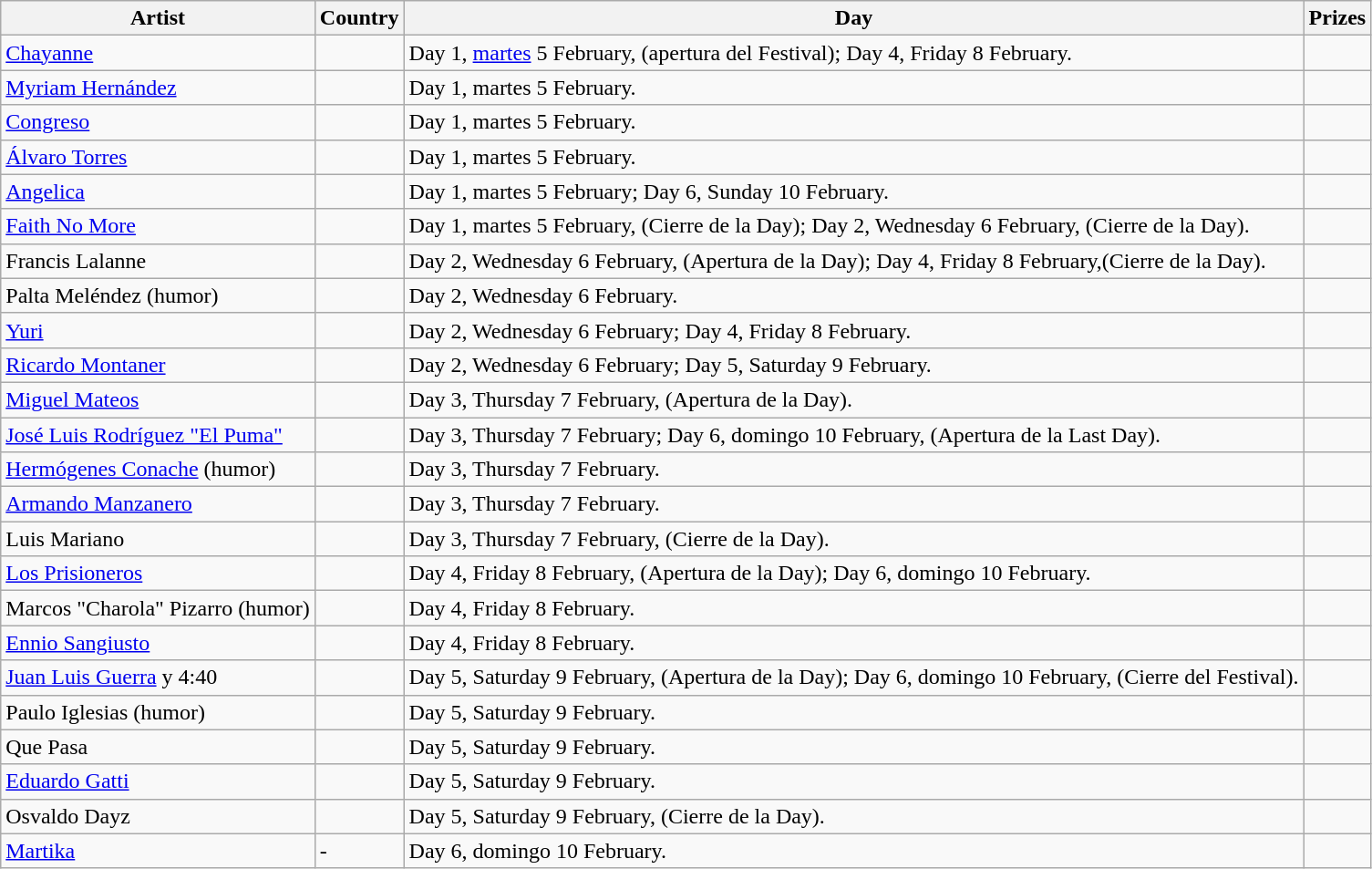<table class="wikitable">
<tr>
<th>Artist</th>
<th>Country</th>
<th>Day</th>
<th>Prizes</th>
</tr>
<tr>
<td><a href='#'>Chayanne</a></td>
<td></td>
<td>Day 1, <a href='#'>martes</a> 5 February, (apertura del Festival); Day 4, Friday 8 February.</td>
<td></td>
</tr>
<tr>
<td><a href='#'>Myriam Hernández</a></td>
<td></td>
<td>Day 1, martes 5 February.</td>
<td></td>
</tr>
<tr>
<td><a href='#'>Congreso</a></td>
<td></td>
<td>Day 1, martes 5 February.</td>
<td></td>
</tr>
<tr>
<td><a href='#'>Álvaro Torres</a></td>
<td></td>
<td>Day 1, martes 5 February.</td>
<td></td>
</tr>
<tr>
<td><a href='#'>Angelica</a></td>
<td></td>
<td>Day 1, martes 5 February; Day 6, Sunday 10 February.</td>
<td></td>
</tr>
<tr>
<td><a href='#'>Faith No More</a></td>
<td></td>
<td>Day 1, martes 5 February, (Cierre de la Day); Day 2, Wednesday 6 February, (Cierre de la Day).</td>
<td></td>
</tr>
<tr>
<td>Francis Lalanne</td>
<td></td>
<td>Day 2, Wednesday 6 February, (Apertura de la Day); Day 4, Friday 8 February,(Cierre de la Day).</td>
<td></td>
</tr>
<tr>
<td>Palta Meléndez (humor)</td>
<td></td>
<td>Day 2, Wednesday 6 February.</td>
<td></td>
</tr>
<tr>
<td><a href='#'>Yuri</a></td>
<td></td>
<td>Day 2, Wednesday 6 February; Day 4, Friday 8 February.</td>
<td></td>
</tr>
<tr>
<td><a href='#'>Ricardo Montaner</a></td>
<td></td>
<td>Day 2, Wednesday 6 February; Day 5, Saturday 9 February.</td>
<td></td>
</tr>
<tr>
<td><a href='#'>Miguel Mateos</a></td>
<td></td>
<td>Day 3, Thursday 7 February, (Apertura de la Day).</td>
<td></td>
</tr>
<tr>
<td><a href='#'>José Luis Rodríguez "El Puma"</a></td>
<td></td>
<td>Day 3, Thursday 7 February; Day 6, domingo 10 February, (Apertura de la Last Day).</td>
<td></td>
</tr>
<tr>
<td><a href='#'>Hermógenes Conache</a> (humor)</td>
<td></td>
<td>Day 3, Thursday 7 February.</td>
<td></td>
</tr>
<tr>
<td><a href='#'>Armando Manzanero</a></td>
<td></td>
<td>Day 3, Thursday 7 February.</td>
<td></td>
</tr>
<tr>
<td>Luis Mariano</td>
<td></td>
<td>Day 3, Thursday 7 February, (Cierre de la Day).</td>
<td></td>
</tr>
<tr>
<td><a href='#'>Los Prisioneros</a></td>
<td></td>
<td>Day 4, Friday 8 February, (Apertura de la Day); Day 6, domingo 10 February.</td>
<td></td>
</tr>
<tr>
<td>Marcos "Charola" Pizarro (humor)</td>
<td></td>
<td>Day 4, Friday 8 February.</td>
<td></td>
</tr>
<tr>
<td><a href='#'>Ennio Sangiusto</a></td>
<td></td>
<td>Day 4, Friday 8 February.</td>
<td></td>
</tr>
<tr>
<td><a href='#'>Juan Luis Guerra</a> y 4:40</td>
<td></td>
<td>Day 5, Saturday 9 February, (Apertura de la Day); Day 6, domingo 10 February, (Cierre del Festival).</td>
<td></td>
</tr>
<tr>
<td>Paulo Iglesias (humor)</td>
<td></td>
<td>Day 5, Saturday 9 February.</td>
<td></td>
</tr>
<tr>
<td>Que Pasa</td>
<td></td>
<td>Day 5, Saturday 9 February.</td>
<td></td>
</tr>
<tr>
<td><a href='#'>Eduardo Gatti</a></td>
<td></td>
<td>Day 5, Saturday 9 February.</td>
<td></td>
</tr>
<tr>
<td>Osvaldo Dayz</td>
<td></td>
<td>Day 5, Saturday 9 February, (Cierre de la Day).</td>
<td></td>
</tr>
<tr>
<td><a href='#'>Martika</a></td>
<td>-</td>
<td>Day 6, domingo 10 February.</td>
<td></td>
</tr>
</table>
